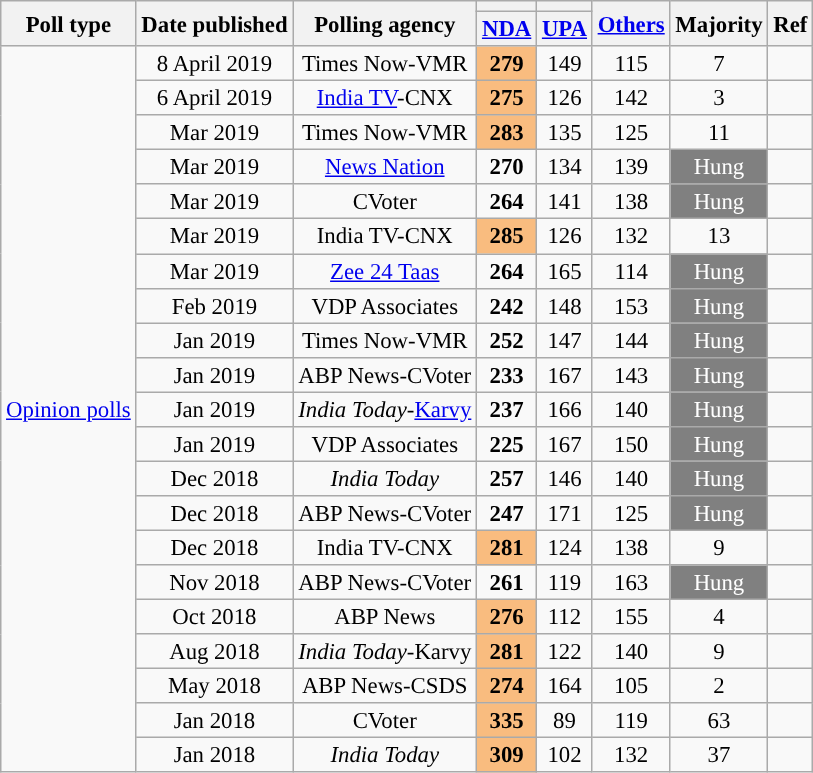<table class="wikitable sortable" style="text-align:center;font-size:95%;line-height:16px">
<tr>
<th rowspan="2">Poll type</th>
<th rowspan="2">Date published</th>
<th rowspan="2">Polling agency</th>
<th style="background:"></th>
<th style="background:"></th>
<th rowspan="2" class="unsortable"><a href='#'>Others</a></th>
<th rowspan="2">Majority</th>
<th rowspan="2">Ref</th>
</tr>
<tr>
<th class="unsortable"><a href='#'>NDA</a></th>
<th class="unsortable"><a href='#'>UPA</a></th>
</tr>
<tr>
<td rowspan="21"><a href='#'>Opinion polls</a></td>
<td>8 April 2019</td>
<td>Times Now-VMR</td>
<td style="background:#F9BC7F"><strong>279</strong></td>
<td>149</td>
<td>115</td>
<td style="background:">7</td>
<td></td>
</tr>
<tr>
<td>6 April 2019</td>
<td><a href='#'>India TV</a>-CNX</td>
<td style="background:#F9BC7F"><strong>275</strong></td>
<td>126</td>
<td>142</td>
<td style="background:">3</td>
<td></td>
</tr>
<tr>
<td>Mar 2019</td>
<td>Times Now-VMR</td>
<td style="background:#F9BC7F"><strong>283</strong></td>
<td>135</td>
<td>125</td>
<td style="background:">11</td>
<td></td>
</tr>
<tr>
<td>Mar 2019</td>
<td><a href='#'>News Nation</a></td>
<td><strong>270</strong></td>
<td>134</td>
<td>139</td>
<td style="background:gray; color:white;">Hung</td>
<td></td>
</tr>
<tr>
<td>Mar 2019</td>
<td>CVoter</td>
<td><strong>264</strong></td>
<td>141</td>
<td>138</td>
<td style="background:gray; color:white;">Hung</td>
<td></td>
</tr>
<tr>
<td>Mar 2019</td>
<td>India TV-CNX</td>
<td style="background:#F9BC7F"><strong>285</strong></td>
<td>126</td>
<td>132</td>
<td style="background:">13</td>
<td></td>
</tr>
<tr>
<td>Mar 2019</td>
<td><a href='#'>Zee 24 Taas</a></td>
<td><strong>264</strong></td>
<td>165</td>
<td>114</td>
<td style="background:gray; color:white;">Hung</td>
<td></td>
</tr>
<tr>
<td>Feb 2019</td>
<td>VDP Associates</td>
<td><strong>242</strong></td>
<td>148</td>
<td>153</td>
<td style="background:gray; color:white;">Hung</td>
<td></td>
</tr>
<tr>
<td>Jan 2019</td>
<td>Times Now-VMR</td>
<td><strong>252</strong></td>
<td>147</td>
<td>144</td>
<td style="background:gray; color:white;">Hung</td>
<td></td>
</tr>
<tr>
<td>Jan 2019</td>
<td>ABP News-CVoter</td>
<td><strong>233</strong></td>
<td>167</td>
<td>143</td>
<td style="background:gray; color:white;">Hung</td>
<td></td>
</tr>
<tr>
<td>Jan 2019</td>
<td><em>India Today</em>-<a href='#'>Karvy</a></td>
<td><strong>237</strong></td>
<td>166</td>
<td>140</td>
<td style="background:gray; color:white;">Hung</td>
<td></td>
</tr>
<tr>
<td>Jan 2019</td>
<td>VDP Associates</td>
<td><strong>225</strong></td>
<td>167</td>
<td>150</td>
<td style="background:gray; color:white;">Hung</td>
<td></td>
</tr>
<tr>
<td>Dec 2018</td>
<td><em>India Today</em></td>
<td><strong>257</strong></td>
<td>146</td>
<td>140</td>
<td style="background:gray; color:white;">Hung</td>
<td></td>
</tr>
<tr>
<td>Dec 2018</td>
<td>ABP News-CVoter</td>
<td><strong>247</strong></td>
<td>171</td>
<td>125</td>
<td style="background:gray; color:white;">Hung</td>
<td></td>
</tr>
<tr>
<td>Dec 2018</td>
<td>India TV-CNX</td>
<td style="background:#F9BC7F"><strong>281</strong></td>
<td>124</td>
<td>138</td>
<td style="background:">9</td>
<td></td>
</tr>
<tr>
<td>Nov 2018</td>
<td>ABP News-CVoter</td>
<td><strong>261</strong></td>
<td>119</td>
<td>163</td>
<td style="background:gray; color:white;">Hung</td>
<td></td>
</tr>
<tr>
<td>Oct 2018</td>
<td>ABP News</td>
<td style="background:#F9BC7F"><strong>276</strong></td>
<td>112</td>
<td>155</td>
<td style="background:">4</td>
<td></td>
</tr>
<tr>
<td>Aug 2018</td>
<td><em>India Today</em>-Karvy</td>
<td style="background:#F9BC7F"><strong>281</strong></td>
<td>122</td>
<td>140</td>
<td style="background:">9</td>
<td></td>
</tr>
<tr>
<td>May 2018</td>
<td>ABP News-CSDS</td>
<td style="background:#F9BC7F"><strong>274</strong></td>
<td>164</td>
<td>105</td>
<td style="background:">2</td>
<td></td>
</tr>
<tr>
<td>Jan 2018</td>
<td>CVoter</td>
<td style="background:#F9BC7F"><strong>335</strong></td>
<td>89</td>
<td>119</td>
<td style="background:">63</td>
<td></td>
</tr>
<tr>
<td>Jan 2018</td>
<td><em>India Today</em></td>
<td style="background:#F9BC7F"><strong>309</strong></td>
<td>102</td>
<td>132</td>
<td style="background:">37</td>
<td></td>
</tr>
</table>
